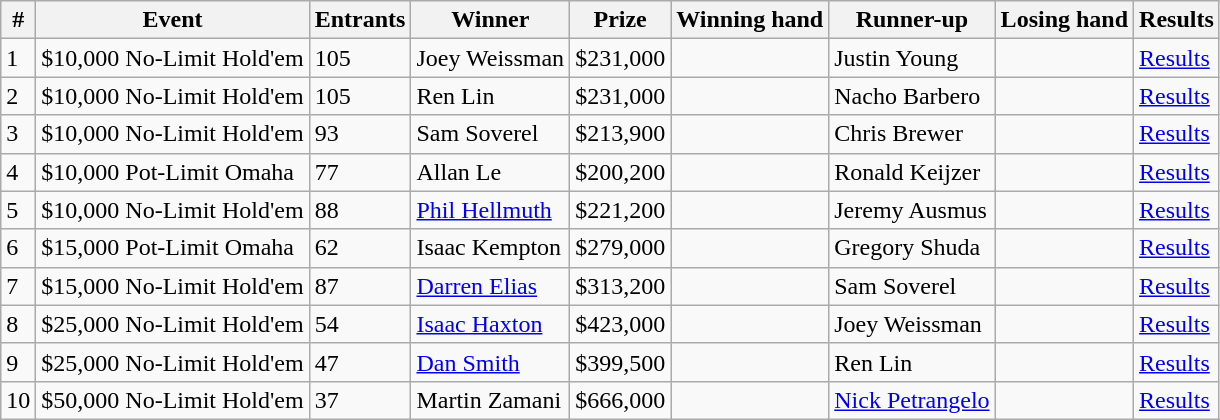<table class="wikitable sortable">
<tr>
<th bgcolor="#FFEBAD">#</th>
<th bgcolor="#FFEBAD">Event</th>
<th bgcolor="#FFEBAD">Entrants</th>
<th bgcolor="#FFEBAD">Winner</th>
<th bgcolor="#FFEBAD">Prize</th>
<th bgcolor="#FFEBAD">Winning hand</th>
<th bgcolor="#FFEBAD">Runner-up</th>
<th bgcolor="#FFEBAD">Losing hand</th>
<th bgcolor="#FFEBAD">Results</th>
</tr>
<tr>
<td>1</td>
<td>$10,000 No-Limit Hold'em</td>
<td>105</td>
<td> Joey Weissman</td>
<td>$231,000</td>
<td></td>
<td> Justin Young</td>
<td></td>
<td><a href='#'>Results</a></td>
</tr>
<tr>
<td>2</td>
<td>$10,000 No-Limit Hold'em</td>
<td>105</td>
<td> Ren Lin</td>
<td>$231,000</td>
<td></td>
<td> Nacho Barbero</td>
<td></td>
<td><a href='#'>Results</a></td>
</tr>
<tr>
<td>3</td>
<td>$10,000 No-Limit Hold'em</td>
<td>93</td>
<td> Sam Soverel</td>
<td>$213,900</td>
<td></td>
<td> Chris Brewer</td>
<td></td>
<td><a href='#'>Results</a></td>
</tr>
<tr>
<td>4</td>
<td>$10,000 Pot-Limit Omaha</td>
<td>77</td>
<td> Allan Le</td>
<td>$200,200</td>
<td></td>
<td> Ronald Keijzer</td>
<td></td>
<td><a href='#'>Results</a></td>
</tr>
<tr>
<td>5</td>
<td>$10,000 No-Limit Hold'em</td>
<td>88</td>
<td> <a href='#'>Phil Hellmuth</a></td>
<td>$221,200</td>
<td></td>
<td> Jeremy Ausmus</td>
<td></td>
<td><a href='#'>Results</a></td>
</tr>
<tr>
<td>6</td>
<td>$15,000 Pot-Limit Omaha</td>
<td>62</td>
<td> Isaac Kempton</td>
<td>$279,000</td>
<td></td>
<td> Gregory Shuda</td>
<td></td>
<td><a href='#'>Results</a></td>
</tr>
<tr>
<td>7</td>
<td>$15,000 No-Limit Hold'em</td>
<td>87</td>
<td> <a href='#'>Darren Elias</a></td>
<td>$313,200</td>
<td></td>
<td> Sam Soverel</td>
<td></td>
<td><a href='#'>Results</a></td>
</tr>
<tr>
<td>8</td>
<td>$25,000 No-Limit Hold'em</td>
<td>54</td>
<td> <a href='#'>Isaac Haxton</a></td>
<td>$423,000</td>
<td></td>
<td> Joey Weissman</td>
<td></td>
<td><a href='#'>Results</a></td>
</tr>
<tr>
<td>9</td>
<td>$25,000 No-Limit Hold'em</td>
<td>47</td>
<td> <a href='#'>Dan Smith</a></td>
<td>$399,500</td>
<td></td>
<td> Ren Lin</td>
<td></td>
<td><a href='#'>Results</a></td>
</tr>
<tr>
<td>10</td>
<td>$50,000 No-Limit Hold'em</td>
<td>37</td>
<td> Martin Zamani</td>
<td>$666,000</td>
<td></td>
<td> <a href='#'>Nick Petrangelo</a></td>
<td></td>
<td><a href='#'>Results</a></td>
</tr>
</table>
